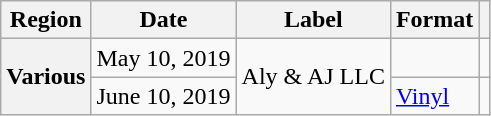<table class="wikitable plainrowheaders">
<tr>
<th scope="col">Region</th>
<th scope="col">Date</th>
<th scope="col">Label</th>
<th scope="col">Format</th>
<th scope="col"></th>
</tr>
<tr>
<th scope="row" rowspan="2">Various</th>
<td>May 10, 2019</td>
<td rowspan="2">Aly & AJ LLC</td>
<td></td>
<td style="text-align:center;"></td>
</tr>
<tr>
<td>June 10, 2019</td>
<td><a href='#'>Vinyl</a></td>
<td style="text-align:center;"></td>
</tr>
</table>
